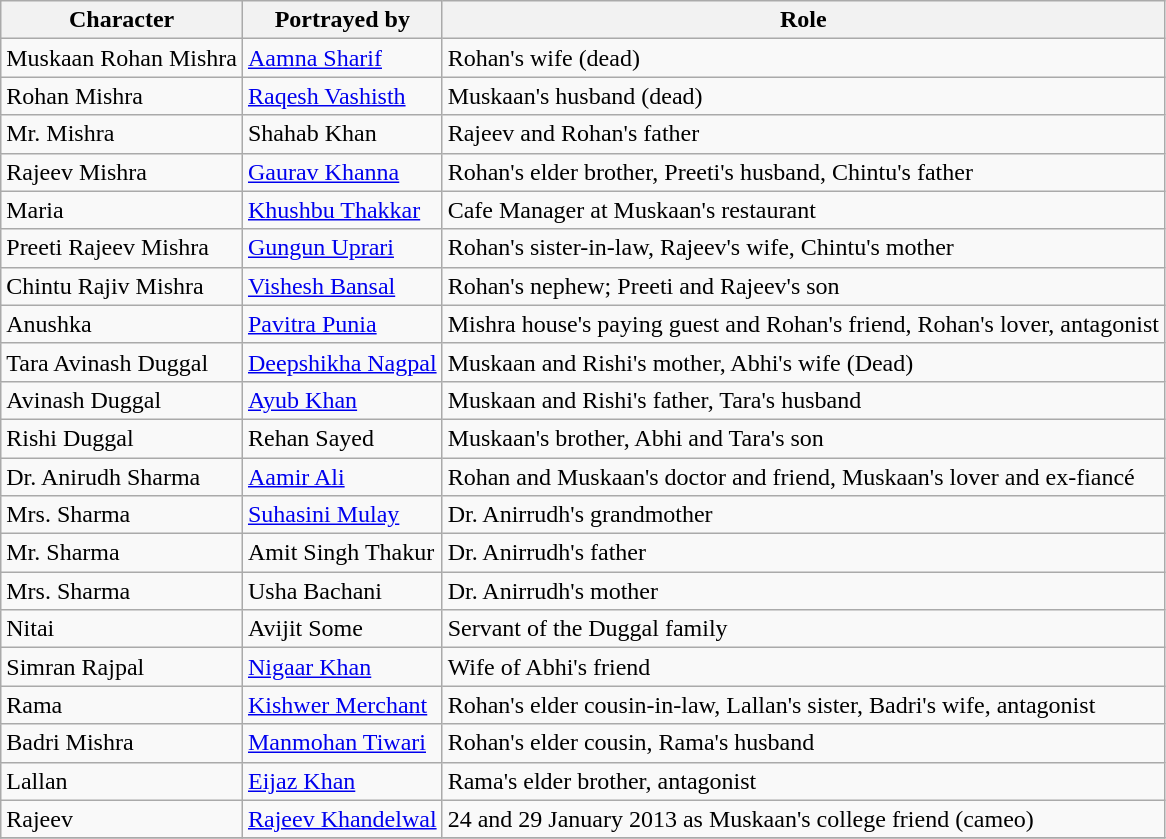<table class="wikitable">
<tr>
<th>Character</th>
<th>Portrayed by</th>
<th>Role</th>
</tr>
<tr>
<td>Muskaan Rohan Mishra</td>
<td><a href='#'>Aamna Sharif</a></td>
<td>Rohan's wife (dead)</td>
</tr>
<tr>
<td>Rohan Mishra</td>
<td><a href='#'>Raqesh Vashisth</a></td>
<td>Muskaan's husband (dead)</td>
</tr>
<tr>
<td>Mr. Mishra</td>
<td>Shahab Khan</td>
<td>Rajeev and Rohan's father</td>
</tr>
<tr>
<td>Rajeev Mishra</td>
<td><a href='#'>Gaurav Khanna</a></td>
<td>Rohan's elder brother, Preeti's husband, Chintu's father</td>
</tr>
<tr>
<td>Maria</td>
<td><a href='#'>Khushbu Thakkar</a></td>
<td>Cafe Manager at Muskaan's restaurant</td>
</tr>
<tr>
<td>Preeti Rajeev Mishra</td>
<td><a href='#'>Gungun Uprari</a></td>
<td>Rohan's sister-in-law, Rajeev's wife, Chintu's mother</td>
</tr>
<tr>
<td>Chintu Rajiv Mishra</td>
<td><a href='#'>Vishesh Bansal</a></td>
<td>Rohan's nephew; Preeti and Rajeev's son</td>
</tr>
<tr>
<td>Anushka</td>
<td><a href='#'>Pavitra Punia</a></td>
<td>Mishra house's paying guest and Rohan's friend, Rohan's lover, antagonist</td>
</tr>
<tr>
<td>Tara Avinash Duggal</td>
<td><a href='#'>Deepshikha Nagpal</a></td>
<td>Muskaan and Rishi's mother, Abhi's wife (Dead)</td>
</tr>
<tr>
<td>Avinash Duggal</td>
<td><a href='#'>Ayub Khan</a></td>
<td>Muskaan and Rishi's father, Tara's husband</td>
</tr>
<tr>
<td>Rishi Duggal</td>
<td>Rehan Sayed</td>
<td>Muskaan's brother, Abhi and Tara's son</td>
</tr>
<tr>
<td>Dr. Anirudh Sharma</td>
<td><a href='#'>Aamir Ali</a></td>
<td>Rohan and Muskaan's doctor and friend, Muskaan's lover and ex-fiancé</td>
</tr>
<tr>
<td>Mrs. Sharma</td>
<td><a href='#'>Suhasini Mulay</a></td>
<td>Dr. Anirrudh's grandmother</td>
</tr>
<tr>
<td>Mr. Sharma</td>
<td>Amit Singh Thakur</td>
<td>Dr. Anirrudh's father</td>
</tr>
<tr>
<td>Mrs. Sharma</td>
<td>Usha Bachani</td>
<td>Dr. Anirrudh's mother</td>
</tr>
<tr>
<td>Nitai</td>
<td>Avijit Some</td>
<td>Servant of the Duggal family</td>
</tr>
<tr>
<td>Simran Rajpal</td>
<td><a href='#'>Nigaar Khan</a></td>
<td>Wife of Abhi's friend</td>
</tr>
<tr>
<td>Rama</td>
<td><a href='#'>Kishwer Merchant</a></td>
<td>Rohan's elder cousin-in-law, Lallan's sister, Badri's wife, antagonist</td>
</tr>
<tr>
<td>Badri Mishra</td>
<td><a href='#'>Manmohan Tiwari</a></td>
<td>Rohan's elder cousin, Rama's husband</td>
</tr>
<tr>
<td>Lallan</td>
<td><a href='#'>Eijaz Khan</a></td>
<td>Rama's elder brother, antagonist</td>
</tr>
<tr>
<td>Rajeev</td>
<td><a href='#'>Rajeev Khandelwal</a></td>
<td>24 and 29 January 2013 as Muskaan's college friend (cameo)</td>
</tr>
<tr>
</tr>
</table>
